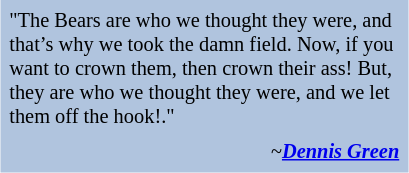<table class="toccolours" style="float: right; margin-left: 1em; margin-right: 2em; font-size: 85%; background:#b0c4de; width:20em;" cellspacing="5">
<tr>
<td style="text-align: left;">"The Bears are who we thought they were, and that’s why we took the damn field. Now, if you want to crown them, then crown their ass! But, they are who we thought they were, and we let them off the hook!."</td>
</tr>
<tr>
<td style="text-align: right;">~<strong><em><a href='#'>Dennis Green</a></em></strong></td>
</tr>
</table>
